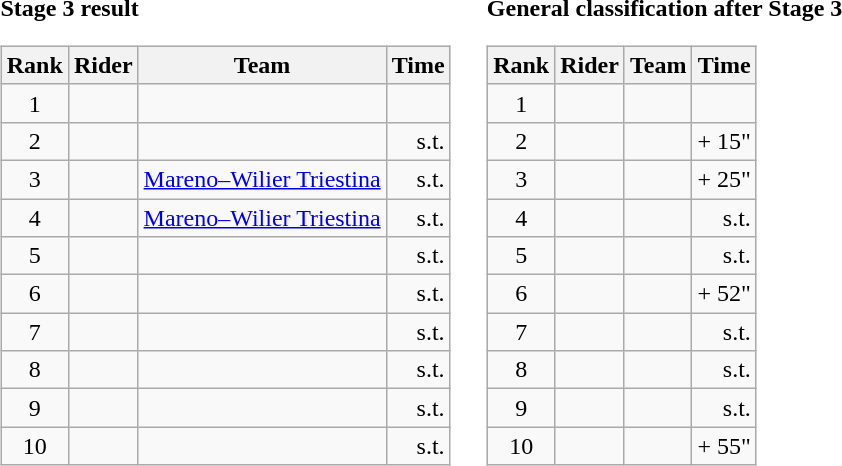<table>
<tr>
<td><strong>Stage 3 result</strong><br><table class="wikitable">
<tr>
<th scope="col">Rank</th>
<th scope="col">Rider</th>
<th scope="col">Team</th>
<th scope="col">Time</th>
</tr>
<tr>
<td style="text-align:center;">1</td>
<td></td>
<td></td>
<td style="text-align:right;"></td>
</tr>
<tr>
<td style="text-align:center;">2</td>
<td></td>
<td></td>
<td style="text-align:right;">s.t.</td>
</tr>
<tr>
<td style="text-align:center;">3</td>
<td></td>
<td><a href='#'>Mareno–Wilier Triestina</a></td>
<td style="text-align:right;">s.t.</td>
</tr>
<tr>
<td style="text-align:center;">4</td>
<td></td>
<td><a href='#'>Mareno–Wilier Triestina</a></td>
<td style="text-align:right;">s.t.</td>
</tr>
<tr>
<td style="text-align:center;">5</td>
<td></td>
<td></td>
<td style="text-align:right;">s.t.</td>
</tr>
<tr>
<td style="text-align:center;">6</td>
<td></td>
<td></td>
<td style="text-align:right;">s.t.</td>
</tr>
<tr>
<td style="text-align:center;">7</td>
<td></td>
<td></td>
<td style="text-align:right;">s.t.</td>
</tr>
<tr>
<td style="text-align:center;">8</td>
<td></td>
<td></td>
<td style="text-align:right;">s.t.</td>
</tr>
<tr>
<td style="text-align:center;">9</td>
<td></td>
<td></td>
<td style="text-align:right;">s.t.</td>
</tr>
<tr>
<td style="text-align:center;">10</td>
<td></td>
<td></td>
<td style="text-align:right;">s.t.</td>
</tr>
</table>
</td>
<td></td>
<td><strong>General classification after Stage 3</strong><br><table class="wikitable">
<tr>
<th scope="col">Rank</th>
<th scope="col">Rider</th>
<th scope="col">Team</th>
<th scope="col">Time</th>
</tr>
<tr>
<td style="text-align:center;">1</td>
<td></td>
<td></td>
<td style="text-align:right;"></td>
</tr>
<tr>
<td style="text-align:center;">2</td>
<td></td>
<td></td>
<td style="text-align:right;">+ 15"</td>
</tr>
<tr>
<td style="text-align:center;">3</td>
<td></td>
<td></td>
<td style="text-align:right;">+ 25"</td>
</tr>
<tr>
<td style="text-align:center;">4</td>
<td></td>
<td></td>
<td style="text-align:right;">s.t.</td>
</tr>
<tr>
<td style="text-align:center;">5</td>
<td></td>
<td></td>
<td style="text-align:right;">s.t.</td>
</tr>
<tr>
<td style="text-align:center;">6</td>
<td></td>
<td></td>
<td style="text-align:right;">+ 52"</td>
</tr>
<tr>
<td style="text-align:center;">7</td>
<td></td>
<td></td>
<td style="text-align:right;">s.t.</td>
</tr>
<tr>
<td style="text-align:center;">8</td>
<td></td>
<td></td>
<td style="text-align:right;">s.t.</td>
</tr>
<tr>
<td style="text-align:center;">9</td>
<td></td>
<td></td>
<td style="text-align:right;">s.t.</td>
</tr>
<tr>
<td style="text-align:center;">10</td>
<td></td>
<td></td>
<td style="text-align:right;">+ 55"</td>
</tr>
</table>
</td>
</tr>
</table>
